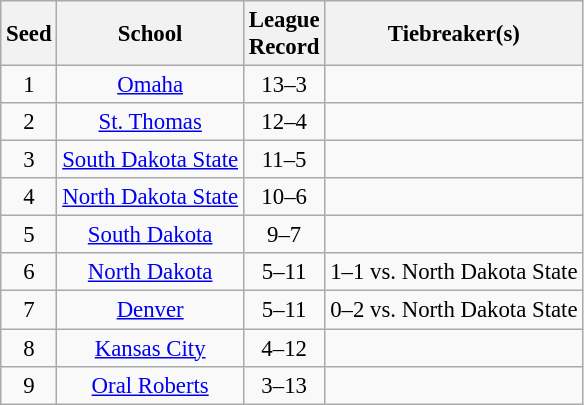<table class="wikitable" style="white-space:nowrap; font-size:95%;text-align:center">
<tr>
<th>Seed</th>
<th>School</th>
<th>League<br>Record</th>
<th>Tiebreaker(s)</th>
</tr>
<tr>
<td>1</td>
<td><a href='#'>Omaha</a></td>
<td>13–3</td>
<td></td>
</tr>
<tr>
<td>2</td>
<td><a href='#'>St. Thomas</a></td>
<td>12–4</td>
<td></td>
</tr>
<tr>
<td>3</td>
<td><a href='#'>South Dakota State</a></td>
<td>11–5</td>
<td></td>
</tr>
<tr>
<td>4</td>
<td><a href='#'>North Dakota State</a></td>
<td>10–6</td>
<td></td>
</tr>
<tr>
<td>5</td>
<td><a href='#'>South Dakota</a></td>
<td>9–7</td>
<td></td>
</tr>
<tr>
<td>6</td>
<td><a href='#'>North Dakota</a></td>
<td>5–11</td>
<td>1–1 vs. North Dakota State</td>
</tr>
<tr>
<td>7</td>
<td><a href='#'>Denver</a></td>
<td>5–11</td>
<td>0–2 vs. North Dakota State</td>
</tr>
<tr>
<td>8</td>
<td><a href='#'>Kansas City</a></td>
<td>4–12</td>
<td></td>
</tr>
<tr>
<td>9</td>
<td><a href='#'>Oral Roberts</a></td>
<td>3–13</td>
<td></td>
</tr>
</table>
